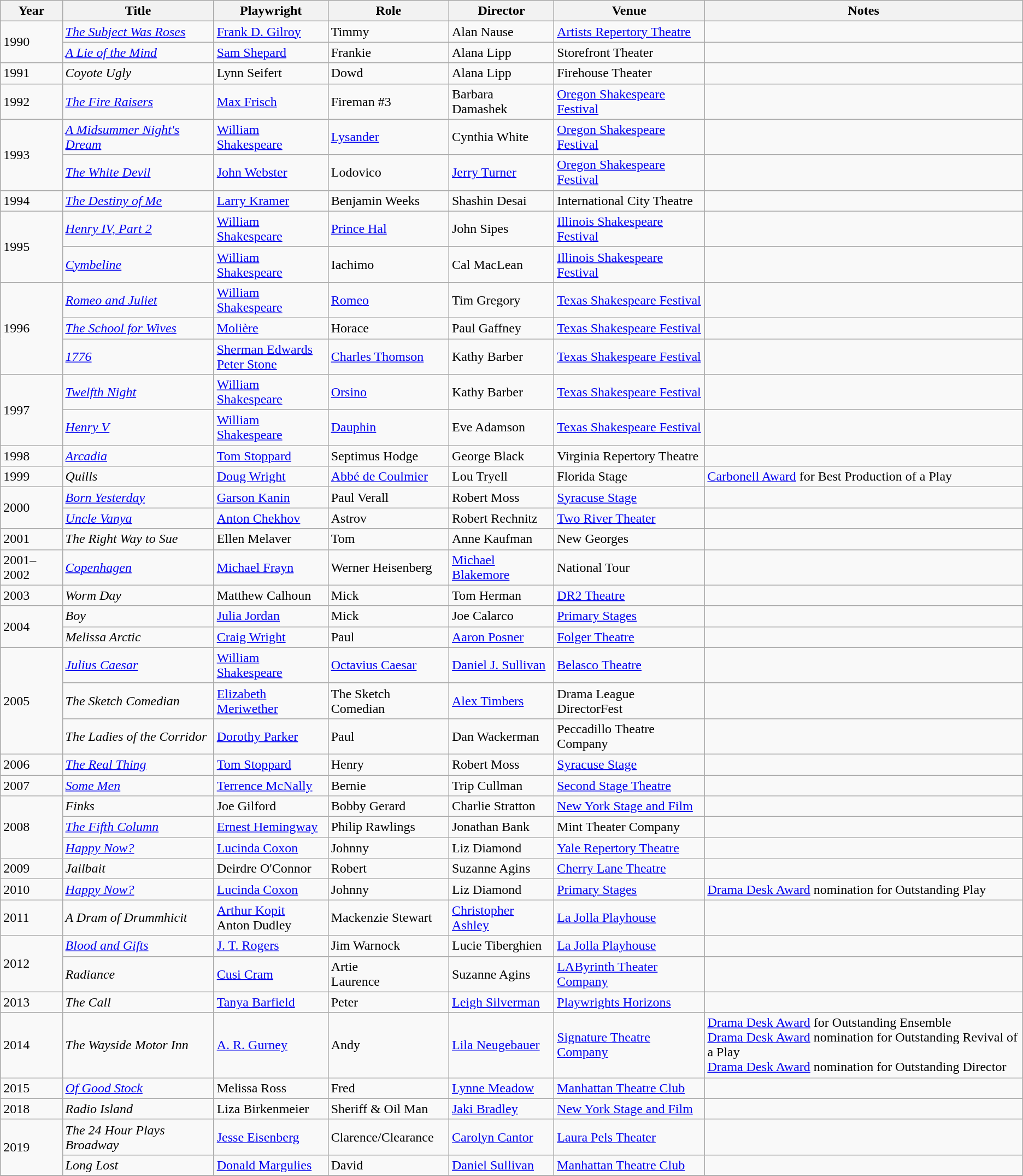<table class="wikitable sortable">
<tr>
<th>Year</th>
<th>Title</th>
<th>Playwright</th>
<th>Role</th>
<th>Director</th>
<th>Venue</th>
<th>Notes</th>
</tr>
<tr>
<td rowspan=2>1990</td>
<td><em><a href='#'>The Subject Was Roses</a></em></td>
<td><a href='#'>Frank D. Gilroy</a></td>
<td>Timmy</td>
<td>Alan Nause</td>
<td><a href='#'>Artists Repertory Theatre</a></td>
<td></td>
</tr>
<tr>
<td><em><a href='#'>A Lie of the Mind</a></em></td>
<td><a href='#'>Sam Shepard</a></td>
<td>Frankie</td>
<td>Alana Lipp</td>
<td>Storefront Theater</td>
<td></td>
</tr>
<tr>
<td>1991</td>
<td><em>Coyote Ugly</em></td>
<td>Lynn Seifert</td>
<td>Dowd</td>
<td>Alana Lipp</td>
<td>Firehouse Theater</td>
<td></td>
</tr>
<tr>
<td>1992</td>
<td><em><a href='#'>The Fire Raisers</a></em></td>
<td><a href='#'>Max Frisch</a></td>
<td>Fireman #3</td>
<td>Barbara Damashek</td>
<td><a href='#'>Oregon Shakespeare Festival</a></td>
<td></td>
</tr>
<tr>
<td rowspan=2>1993</td>
<td><em><a href='#'>A Midsummer Night's Dream</a></em></td>
<td><a href='#'>William Shakespeare</a></td>
<td><a href='#'>Lysander</a></td>
<td>Cynthia White</td>
<td><a href='#'>Oregon Shakespeare Festival</a></td>
<td></td>
</tr>
<tr>
<td><em><a href='#'>The White Devil</a></em></td>
<td><a href='#'>John Webster</a></td>
<td>Lodovico</td>
<td><a href='#'>Jerry Turner</a></td>
<td><a href='#'>Oregon Shakespeare Festival</a></td>
<td></td>
</tr>
<tr>
<td>1994</td>
<td><em><a href='#'>The Destiny of Me</a></em></td>
<td><a href='#'>Larry Kramer</a></td>
<td>Benjamin Weeks</td>
<td>Shashin Desai</td>
<td>International City Theatre</td>
<td></td>
</tr>
<tr>
<td rowspan=2>1995</td>
<td><em><a href='#'>Henry IV, Part 2</a></em></td>
<td><a href='#'>William Shakespeare</a></td>
<td><a href='#'>Prince Hal</a></td>
<td>John Sipes</td>
<td><a href='#'>Illinois Shakespeare Festival</a></td>
<td></td>
</tr>
<tr>
<td><em><a href='#'>Cymbeline</a></em></td>
<td><a href='#'>William Shakespeare</a></td>
<td>Iachimo</td>
<td>Cal MacLean</td>
<td><a href='#'>Illinois Shakespeare Festival</a></td>
<td></td>
</tr>
<tr>
<td rowspan=3>1996</td>
<td><em><a href='#'>Romeo and Juliet</a></em></td>
<td><a href='#'>William Shakespeare</a></td>
<td><a href='#'>Romeo</a></td>
<td>Tim Gregory</td>
<td><a href='#'>Texas Shakespeare Festival</a></td>
<td></td>
</tr>
<tr>
<td><em><a href='#'>The School for Wives</a></em></td>
<td><a href='#'>Molière</a></td>
<td>Horace</td>
<td>Paul Gaffney</td>
<td><a href='#'>Texas Shakespeare Festival</a></td>
<td></td>
</tr>
<tr>
<td><em><a href='#'>1776</a></em></td>
<td><a href='#'>Sherman Edwards</a> <br> <a href='#'>Peter Stone</a></td>
<td><a href='#'>Charles Thomson</a></td>
<td>Kathy Barber</td>
<td><a href='#'>Texas Shakespeare Festival</a></td>
<td></td>
</tr>
<tr>
<td rowspan=2>1997</td>
<td><em><a href='#'>Twelfth Night</a></em></td>
<td><a href='#'>William Shakespeare</a></td>
<td><a href='#'>Orsino</a></td>
<td>Kathy Barber</td>
<td><a href='#'>Texas Shakespeare Festival</a></td>
<td></td>
</tr>
<tr>
<td><em><a href='#'>Henry V</a></em></td>
<td><a href='#'>William Shakespeare</a></td>
<td><a href='#'>Dauphin</a></td>
<td>Eve Adamson</td>
<td><a href='#'>Texas Shakespeare Festival</a></td>
<td></td>
</tr>
<tr>
<td>1998</td>
<td><em><a href='#'>Arcadia</a></em></td>
<td><a href='#'>Tom Stoppard</a></td>
<td>Septimus Hodge</td>
<td>George Black</td>
<td>Virginia Repertory Theatre</td>
<td></td>
</tr>
<tr>
<td>1999</td>
<td><em>Quills</em></td>
<td><a href='#'>Doug Wright</a></td>
<td><a href='#'>Abbé de Coulmier</a></td>
<td>Lou Tryell</td>
<td>Florida Stage</td>
<td><a href='#'>Carbonell Award</a> for Best Production of a Play</td>
</tr>
<tr>
<td rowspan=2>2000</td>
<td><em><a href='#'>Born Yesterday</a></em></td>
<td><a href='#'>Garson Kanin</a></td>
<td>Paul Verall</td>
<td>Robert Moss</td>
<td><a href='#'>Syracuse Stage</a></td>
<td></td>
</tr>
<tr>
<td><em><a href='#'>Uncle Vanya</a></em></td>
<td><a href='#'>Anton Chekhov</a></td>
<td>Astrov</td>
<td>Robert Rechnitz</td>
<td><a href='#'>Two River Theater</a></td>
<td></td>
</tr>
<tr>
<td>2001</td>
<td><em>The Right Way to Sue</em></td>
<td>Ellen Melaver</td>
<td>Tom</td>
<td>Anne Kaufman</td>
<td>New Georges</td>
<td></td>
</tr>
<tr>
<td>2001–2002</td>
<td><em><a href='#'>Copenhagen</a></em></td>
<td><a href='#'>Michael Frayn</a></td>
<td>Werner Heisenberg</td>
<td><a href='#'>Michael Blakemore</a></td>
<td>National Tour</td>
<td></td>
</tr>
<tr>
<td>2003</td>
<td><em>Worm Day</em></td>
<td>Matthew Calhoun</td>
<td>Mick</td>
<td>Tom Herman</td>
<td><a href='#'>DR2 Theatre</a></td>
<td></td>
</tr>
<tr>
<td rowspan=2>2004</td>
<td><em>Boy</em></td>
<td><a href='#'>Julia Jordan</a></td>
<td>Mick</td>
<td>Joe Calarco</td>
<td><a href='#'>Primary Stages</a></td>
<td></td>
</tr>
<tr>
<td><em>Melissa Arctic</em></td>
<td><a href='#'>Craig Wright</a></td>
<td>Paul</td>
<td><a href='#'>Aaron Posner</a></td>
<td><a href='#'>Folger Theatre</a></td>
<td></td>
</tr>
<tr>
<td rowspan=3>2005</td>
<td><em><a href='#'>Julius Caesar</a></em></td>
<td><a href='#'>William Shakespeare</a></td>
<td><a href='#'>Octavius Caesar</a></td>
<td><a href='#'>Daniel J. Sullivan</a></td>
<td><a href='#'>Belasco Theatre</a></td>
<td></td>
</tr>
<tr>
<td><em>The Sketch Comedian</em></td>
<td><a href='#'>Elizabeth Meriwether</a></td>
<td>The Sketch Comedian</td>
<td><a href='#'>Alex Timbers</a></td>
<td>Drama League DirectorFest</td>
<td></td>
</tr>
<tr>
<td><em>The Ladies of the Corridor</em></td>
<td><a href='#'>Dorothy Parker</a></td>
<td>Paul</td>
<td>Dan Wackerman</td>
<td>Peccadillo Theatre Company</td>
<td></td>
</tr>
<tr>
<td>2006</td>
<td><em><a href='#'>The Real Thing</a></em></td>
<td><a href='#'>Tom Stoppard</a></td>
<td>Henry</td>
<td>Robert Moss</td>
<td><a href='#'>Syracuse Stage</a></td>
<td></td>
</tr>
<tr>
<td>2007</td>
<td><em><a href='#'>Some Men</a></em></td>
<td><a href='#'>Terrence McNally</a></td>
<td>Bernie</td>
<td>Trip Cullman</td>
<td><a href='#'>Second Stage Theatre</a></td>
<td></td>
</tr>
<tr>
<td rowspan=3>2008</td>
<td><em>Finks</em></td>
<td>Joe Gilford</td>
<td>Bobby Gerard</td>
<td>Charlie Stratton</td>
<td><a href='#'>New York Stage and Film</a></td>
<td></td>
</tr>
<tr>
<td><em><a href='#'>The Fifth Column</a></em></td>
<td><a href='#'>Ernest Hemingway</a></td>
<td>Philip Rawlings</td>
<td>Jonathan Bank</td>
<td>Mint Theater Company</td>
<td></td>
</tr>
<tr>
<td><em><a href='#'>Happy Now?</a></em></td>
<td><a href='#'>Lucinda Coxon</a></td>
<td>Johnny</td>
<td>Liz Diamond</td>
<td><a href='#'>Yale Repertory Theatre</a></td>
<td></td>
</tr>
<tr>
<td>2009</td>
<td><em>Jailbait</em></td>
<td>Deirdre O'Connor</td>
<td>Robert</td>
<td>Suzanne Agins</td>
<td><a href='#'>Cherry Lane Theatre</a></td>
<td></td>
</tr>
<tr>
<td>2010</td>
<td><em><a href='#'>Happy Now?</a></em></td>
<td><a href='#'>Lucinda Coxon</a></td>
<td>Johnny</td>
<td>Liz Diamond</td>
<td><a href='#'>Primary Stages</a></td>
<td><a href='#'>Drama Desk Award</a> nomination for Outstanding Play</td>
</tr>
<tr>
<td>2011</td>
<td><em>A Dram of Drummhicit</em></td>
<td><a href='#'>Arthur Kopit</a> <br> Anton Dudley</td>
<td>Mackenzie Stewart</td>
<td><a href='#'>Christopher Ashley</a></td>
<td><a href='#'>La Jolla Playhouse</a></td>
<td></td>
</tr>
<tr>
<td rowspan=2>2012</td>
<td><em><a href='#'>Blood and Gifts</a></em></td>
<td><a href='#'>J. T. Rogers</a></td>
<td>Jim Warnock</td>
<td>Lucie Tiberghien</td>
<td><a href='#'>La Jolla Playhouse</a></td>
<td></td>
</tr>
<tr>
<td><em>Radiance</em></td>
<td><a href='#'>Cusi Cram</a></td>
<td>Artie <br> Laurence</td>
<td>Suzanne Agins</td>
<td><a href='#'>LAByrinth Theater Company</a></td>
<td></td>
</tr>
<tr>
<td>2013</td>
<td><em>The Call</em></td>
<td><a href='#'>Tanya Barfield</a></td>
<td>Peter</td>
<td><a href='#'>Leigh Silverman</a></td>
<td><a href='#'>Playwrights Horizons</a></td>
<td></td>
</tr>
<tr>
<td>2014</td>
<td><em>The Wayside Motor Inn</em></td>
<td><a href='#'>A. R. Gurney</a></td>
<td>Andy</td>
<td><a href='#'>Lila Neugebauer</a></td>
<td><a href='#'>Signature Theatre Company</a></td>
<td><a href='#'>Drama Desk Award</a> for Outstanding Ensemble <br> <a href='#'>Drama Desk Award</a> nomination for Outstanding Revival of a Play <br> <a href='#'>Drama Desk Award</a> nomination for Outstanding Director</td>
</tr>
<tr>
<td>2015</td>
<td><em><a href='#'>Of Good Stock</a></em></td>
<td>Melissa Ross</td>
<td>Fred</td>
<td><a href='#'>Lynne Meadow</a></td>
<td><a href='#'>Manhattan Theatre Club</a></td>
<td></td>
</tr>
<tr>
<td>2018</td>
<td><em>Radio Island</em></td>
<td>Liza Birkenmeier</td>
<td>Sheriff & Oil Man</td>
<td><a href='#'>Jaki Bradley</a></td>
<td><a href='#'>New York Stage and Film</a></td>
<td></td>
</tr>
<tr>
<td rowspan=2>2019</td>
<td><em>The 24 Hour Plays Broadway</em></td>
<td><a href='#'>Jesse Eisenberg</a></td>
<td>Clarence/Clearance</td>
<td><a href='#'>Carolyn Cantor</a></td>
<td><a href='#'>Laura Pels Theater</a></td>
<td></td>
</tr>
<tr>
<td><em>Long Lost</em></td>
<td><a href='#'>Donald Margulies</a></td>
<td>David</td>
<td><a href='#'>Daniel Sullivan</a></td>
<td><a href='#'>Manhattan Theatre Club</a></td>
<td></td>
</tr>
<tr>
</tr>
</table>
